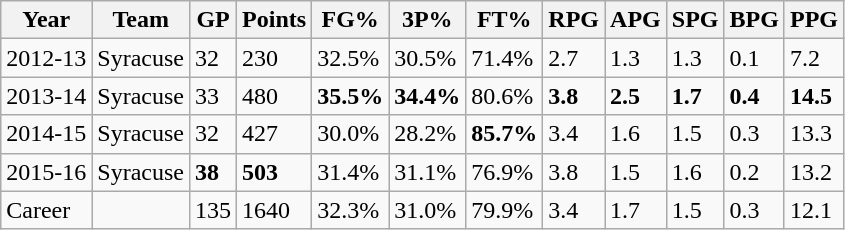<table class="wikitable">
<tr>
<th>Year</th>
<th>Team</th>
<th>GP</th>
<th>Points</th>
<th>FG%</th>
<th>3P%</th>
<th>FT%</th>
<th>RPG</th>
<th>APG</th>
<th>SPG</th>
<th>BPG</th>
<th>PPG</th>
</tr>
<tr>
<td>2012-13</td>
<td>Syracuse</td>
<td>32</td>
<td>230</td>
<td>32.5%</td>
<td>30.5%</td>
<td>71.4%</td>
<td>2.7</td>
<td>1.3</td>
<td>1.3</td>
<td>0.1</td>
<td>7.2</td>
</tr>
<tr>
<td>2013-14</td>
<td>Syracuse</td>
<td>33</td>
<td>480</td>
<td><strong>35.5%</strong></td>
<td><strong>34.4%</strong></td>
<td>80.6%</td>
<td><strong>3.8</strong></td>
<td><strong>2.5</strong></td>
<td><strong>1.7</strong></td>
<td><strong>0.4</strong></td>
<td><strong>14.5</strong></td>
</tr>
<tr>
<td>2014-15</td>
<td>Syracuse</td>
<td>32</td>
<td>427</td>
<td>30.0%</td>
<td>28.2%</td>
<td><strong>85.7%</strong></td>
<td>3.4</td>
<td>1.6</td>
<td>1.5</td>
<td>0.3</td>
<td>13.3</td>
</tr>
<tr>
<td>2015-16</td>
<td>Syracuse</td>
<td><strong>38</strong></td>
<td><strong>503</strong></td>
<td>31.4%</td>
<td>31.1%</td>
<td>76.9%</td>
<td>3.8</td>
<td>1.5</td>
<td>1.6</td>
<td>0.2</td>
<td>13.2</td>
</tr>
<tr>
<td>Career</td>
<td></td>
<td>135</td>
<td>1640</td>
<td>32.3%</td>
<td>31.0%</td>
<td>79.9%</td>
<td>3.4</td>
<td>1.7</td>
<td>1.5</td>
<td>0.3</td>
<td>12.1</td>
</tr>
</table>
